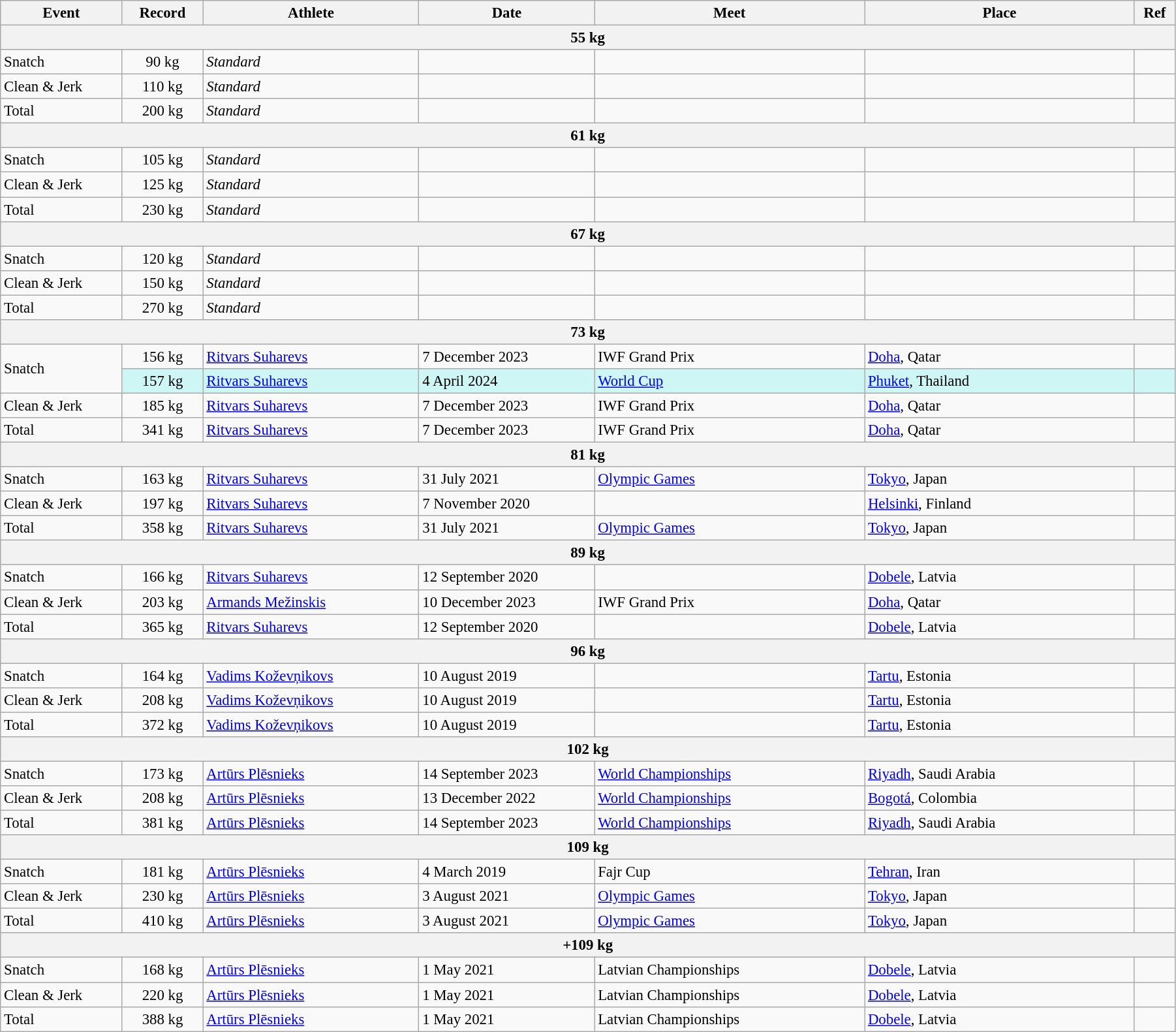<table class="wikitable" style="font-size:95%; width: 95%;">
<tr>
<th width=9%>Event</th>
<th width=6%>Record</th>
<th width=16%>Athlete</th>
<th width=13%>Date</th>
<th width=20%>Meet</th>
<th width=20%>Place</th>
<th width=3%>Ref</th>
</tr>
<tr bgcolor="#DDDDDD">
<th colspan="7">55 kg</th>
</tr>
<tr>
<td>Snatch</td>
<td align=center>90 kg</td>
<td><em>Standard</em></td>
<td></td>
<td></td>
<td></td>
<td></td>
</tr>
<tr>
<td>Clean & Jerk</td>
<td align=center>110 kg</td>
<td><em>Standard</em></td>
<td></td>
<td></td>
<td></td>
<td></td>
</tr>
<tr>
<td>Total</td>
<td align=center>200 kg</td>
<td><em>Standard</em></td>
<td></td>
<td></td>
<td></td>
<td></td>
</tr>
<tr bgcolor="#DDDDDD">
<th colspan="7">61 kg</th>
</tr>
<tr>
<td>Snatch</td>
<td align=center>105 kg</td>
<td><em>Standard</em></td>
<td></td>
<td></td>
<td></td>
<td></td>
</tr>
<tr>
<td>Clean & Jerk</td>
<td align=center>125 kg</td>
<td><em>Standard</em></td>
<td></td>
<td></td>
<td></td>
<td></td>
</tr>
<tr>
<td>Total</td>
<td align=center>230 kg</td>
<td><em>Standard</em></td>
<td></td>
<td></td>
<td></td>
<td></td>
</tr>
<tr bgcolor="#DDDDDD">
<th colspan="7">67 kg</th>
</tr>
<tr>
<td>Snatch</td>
<td align=center>120 kg</td>
<td><em>Standard</em></td>
<td></td>
<td></td>
<td></td>
<td></td>
</tr>
<tr>
<td>Clean & Jerk</td>
<td align=center>150 kg</td>
<td><em>Standard</em></td>
<td></td>
<td></td>
<td></td>
<td></td>
</tr>
<tr>
<td>Total</td>
<td align=center>270 kg</td>
<td><em>Standard</em></td>
<td></td>
<td></td>
<td></td>
<td></td>
</tr>
<tr bgcolor="#DDDDDD">
<th colspan="7">73 kg</th>
</tr>
<tr>
<td rowspan=2>Snatch</td>
<td align=center>156 kg</td>
<td><a href='#'>Ritvars Suharevs</a></td>
<td>7 December 2023</td>
<td>IWF Grand Prix</td>
<td><a href='#'>Doha</a>, Qatar</td>
<td></td>
</tr>
<tr bgcolor=#CEF6F5>
<td align="center">157 kg</td>
<td><a href='#'>Ritvars Suharevs</a></td>
<td>4 April 2024</td>
<td><a href='#'>World Cup</a></td>
<td><a href='#'>Phuket</a>, Thailand</td>
<td></td>
</tr>
<tr>
<td>Clean & Jerk</td>
<td align=center>185 kg</td>
<td><a href='#'>Ritvars Suharevs</a></td>
<td>7 December 2023</td>
<td>IWF Grand Prix</td>
<td><a href='#'>Doha</a>, Qatar</td>
<td></td>
</tr>
<tr>
<td>Total</td>
<td align=center>341 kg</td>
<td><a href='#'>Ritvars Suharevs</a></td>
<td>7 December 2023</td>
<td>IWF Grand Prix</td>
<td><a href='#'>Doha</a>, Qatar</td>
<td></td>
</tr>
<tr bgcolor="#DDDDDD">
<th colspan="7">81 kg</th>
</tr>
<tr>
<td>Snatch</td>
<td align=center>163 kg</td>
<td><a href='#'>Ritvars Suharevs</a></td>
<td>31 July 2021</td>
<td><a href='#'>Olympic Games</a></td>
<td><a href='#'>Tokyo</a>, Japan</td>
<td></td>
</tr>
<tr>
<td>Clean & Jerk</td>
<td align=center>197 kg</td>
<td><a href='#'>Ritvars Suharevs</a></td>
<td>7 November 2020</td>
<td></td>
<td><a href='#'>Helsinki</a>, Finland</td>
<td></td>
</tr>
<tr>
<td>Total</td>
<td align=center>358 kg</td>
<td><a href='#'>Ritvars Suharevs</a></td>
<td>31 July 2021</td>
<td><a href='#'>Olympic Games</a></td>
<td><a href='#'>Tokyo</a>, Japan</td>
<td></td>
</tr>
<tr bgcolor="#DDDDDD">
<th colspan="7">89 kg</th>
</tr>
<tr>
<td>Snatch</td>
<td align=center>166 kg</td>
<td><a href='#'>Ritvars Suharevs</a></td>
<td>12 September 2020</td>
<td></td>
<td><a href='#'>Dobele</a>, Latvia</td>
<td></td>
</tr>
<tr>
<td>Clean & Jerk</td>
<td align=center>203 kg</td>
<td><a href='#'>Armands Mežinskis</a></td>
<td>10 December 2023</td>
<td>IWF Grand Prix</td>
<td><a href='#'>Doha</a>, Qatar</td>
<td></td>
</tr>
<tr>
<td>Total</td>
<td align=center>365 kg</td>
<td><a href='#'>Ritvars Suharevs</a></td>
<td>12 September 2020</td>
<td></td>
<td><a href='#'>Dobele</a>, Latvia</td>
<td></td>
</tr>
<tr bgcolor="#DDDDDD">
<th colspan="7">96 kg</th>
</tr>
<tr>
<td>Snatch</td>
<td align=center>164 kg</td>
<td><a href='#'>Vadims Koževņikovs</a></td>
<td>10 August 2019</td>
<td></td>
<td><a href='#'>Tartu</a>, Estonia</td>
<td></td>
</tr>
<tr>
<td>Clean & Jerk</td>
<td align=center>208 kg</td>
<td><a href='#'>Vadims Koževņikovs</a></td>
<td>10 August 2019</td>
<td></td>
<td><a href='#'>Tartu</a>, Estonia</td>
<td></td>
</tr>
<tr>
<td>Total</td>
<td align=center>372 kg</td>
<td><a href='#'>Vadims Koževņikovs</a></td>
<td>10 August 2019</td>
<td></td>
<td><a href='#'>Tartu</a>, Estonia</td>
<td></td>
</tr>
<tr bgcolor="#DDDDDD">
<th colspan="7">102 kg</th>
</tr>
<tr>
<td>Snatch</td>
<td align=center>173 kg</td>
<td><a href='#'>Artūrs Plēsnieks</a></td>
<td>14 September 2023</td>
<td><a href='#'>World Championships</a></td>
<td><a href='#'>Riyadh</a>, Saudi Arabia</td>
<td></td>
</tr>
<tr>
<td>Clean & Jerk</td>
<td align=center>208 kg</td>
<td><a href='#'>Artūrs Plēsnieks</a></td>
<td>13 December 2022</td>
<td><a href='#'>World Championships</a></td>
<td><a href='#'>Bogotá</a>, Colombia</td>
<td></td>
</tr>
<tr>
<td>Total</td>
<td align=center>381 kg</td>
<td><a href='#'>Artūrs Plēsnieks</a></td>
<td>14 September 2023</td>
<td><a href='#'>World Championships</a></td>
<td><a href='#'>Riyadh</a>, Saudi Arabia</td>
<td></td>
</tr>
<tr bgcolor="#DDDDDD">
<th colspan="7">109 kg</th>
</tr>
<tr>
<td>Snatch</td>
<td align=center>181 kg</td>
<td><a href='#'>Artūrs Plēsnieks</a></td>
<td>4 March 2019</td>
<td>Fajr Cup</td>
<td><a href='#'>Tehran</a>, Iran</td>
<td></td>
</tr>
<tr>
<td>Clean & Jerk</td>
<td align=center>230 kg</td>
<td><a href='#'>Artūrs Plēsnieks</a></td>
<td>3 August 2021</td>
<td><a href='#'>Olympic Games</a></td>
<td><a href='#'>Tokyo</a>, Japan</td>
<td></td>
</tr>
<tr>
<td>Total</td>
<td align=center>410 kg</td>
<td><a href='#'>Artūrs Plēsnieks</a></td>
<td>3 August 2021</td>
<td><a href='#'>Olympic Games</a></td>
<td><a href='#'>Tokyo</a>, Japan</td>
<td></td>
</tr>
<tr bgcolor="#DDDDDD">
<th colspan="7">+109 kg</th>
</tr>
<tr>
<td>Snatch</td>
<td align=center>168 kg</td>
<td><a href='#'>Artūrs Plēsnieks</a></td>
<td>1 May 2021</td>
<td>Latvian Championships</td>
<td><a href='#'>Dobele</a>, Latvia</td>
<td></td>
</tr>
<tr>
<td>Clean & Jerk</td>
<td align=center>220 kg</td>
<td><a href='#'>Artūrs Plēsnieks</a></td>
<td>1 May 2021</td>
<td>Latvian Championships</td>
<td><a href='#'>Dobele</a>, Latvia</td>
<td></td>
</tr>
<tr>
<td>Total</td>
<td align=center>388 kg</td>
<td><a href='#'>Artūrs Plēsnieks</a></td>
<td>1 May 2021</td>
<td>Latvian Championships</td>
<td><a href='#'>Dobele</a>, Latvia</td>
<td></td>
</tr>
</table>
